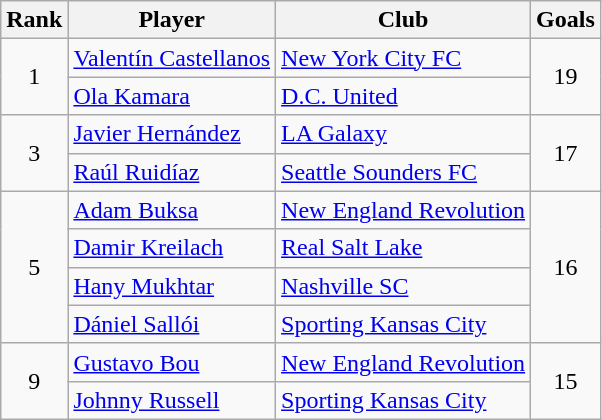<table class="wikitable" style="text-align:center">
<tr>
<th>Rank</th>
<th>Player</th>
<th>Club</th>
<th>Goals</th>
</tr>
<tr>
<td rowspan=2>1</td>
<td align="left"> <a href='#'>Valentín Castellanos</a></td>
<td align="left"><a href='#'>New York City FC</a></td>
<td rowspan=2>19</td>
</tr>
<tr>
<td align="left"> <a href='#'>Ola Kamara</a></td>
<td align="left"><a href='#'>D.C. United</a></td>
</tr>
<tr>
<td rowspan=2>3</td>
<td align="left"> <a href='#'>Javier Hernández</a></td>
<td align="left"><a href='#'>LA Galaxy</a></td>
<td rowspan=2>17</td>
</tr>
<tr>
<td align="left"> <a href='#'>Raúl Ruidíaz</a></td>
<td align="left"><a href='#'>Seattle Sounders FC</a></td>
</tr>
<tr>
<td rowspan=4>5</td>
<td align="left"> <a href='#'>Adam Buksa</a></td>
<td align="left"><a href='#'>New England Revolution</a></td>
<td rowspan=4>16</td>
</tr>
<tr>
<td align="left"> <a href='#'>Damir Kreilach</a></td>
<td align="left"><a href='#'>Real Salt Lake</a></td>
</tr>
<tr>
<td align="left"> <a href='#'>Hany Mukhtar</a></td>
<td align="left"><a href='#'>Nashville SC</a></td>
</tr>
<tr>
<td align="left"> <a href='#'>Dániel Sallói</a></td>
<td align="left"><a href='#'>Sporting Kansas City</a></td>
</tr>
<tr>
<td rowspan=2>9</td>
<td align="left"> <a href='#'>Gustavo Bou</a></td>
<td align="left"><a href='#'>New England Revolution</a></td>
<td rowspan=2>15</td>
</tr>
<tr>
<td align="left"> <a href='#'>Johnny Russell</a></td>
<td align="left"><a href='#'>Sporting Kansas City</a><br></td>
</tr>
</table>
